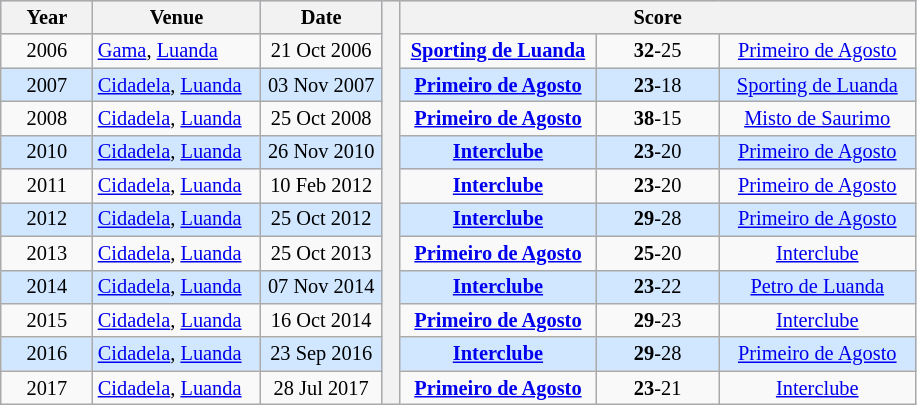<table class="wikitable" style="font-size:85%; text-align: center;">
<tr bgcolor=#C1D8FF>
<th rowspan=1 width=55px>Year</th>
<th rowspan=1 width=105px>Venue</th>
<th rowspan=1 width=75px>Date</th>
<th width=5px rowspan=12 bgcolor=ffffff></th>
<th colspan=3>Score</th>
</tr>
<tr>
<td>2006</td>
<td align=left><a href='#'>Gama</a>, <a href='#'>Luanda</a></td>
<td>21 Oct 2006</td>
<td width=125px><strong><a href='#'>Sporting de Luanda</a></strong></td>
<td width=75px><strong>32</strong>-25</td>
<td width=125px><a href='#'>Primeiro de Agosto</a></td>
</tr>
<tr bgcolor=#d0e7ff>
<td>2007 </td>
<td align=left><a href='#'>Cidadela</a>, <a href='#'>Luanda</a></td>
<td>03 Nov 2007</td>
<td><strong><a href='#'>Primeiro de Agosto</a></strong></td>
<td><strong>23</strong>-18</td>
<td><a href='#'>Sporting de Luanda</a></td>
</tr>
<tr>
<td>2008 </td>
<td align=left><a href='#'>Cidadela</a>, <a href='#'>Luanda</a></td>
<td>25 Oct 2008</td>
<td><strong><a href='#'>Primeiro de Agosto</a></strong></td>
<td><strong>38</strong>-15</td>
<td><a href='#'>Misto de Saurimo</a></td>
</tr>
<tr bgcolor=#d0e7ff>
<td>2010 </td>
<td align=left><a href='#'>Cidadela</a>, <a href='#'>Luanda</a></td>
<td>26 Nov 2010</td>
<td><strong><a href='#'>Interclube</a></strong></td>
<td><strong>23</strong>-20</td>
<td><a href='#'>Primeiro de Agosto</a></td>
</tr>
<tr>
<td>2011 </td>
<td align=left><a href='#'>Cidadela</a>, <a href='#'>Luanda</a></td>
<td>10 Feb 2012</td>
<td><strong><a href='#'>Interclube</a></strong></td>
<td><strong>23</strong>-20</td>
<td><a href='#'>Primeiro de Agosto</a></td>
</tr>
<tr bgcolor=#d0e7ff>
<td>2012 </td>
<td align=left><a href='#'>Cidadela</a>, <a href='#'>Luanda</a></td>
<td>25 Oct 2012</td>
<td><strong><a href='#'>Interclube</a></strong></td>
<td><strong>29</strong>-28</td>
<td><a href='#'>Primeiro de Agosto</a></td>
</tr>
<tr>
<td>2013 </td>
<td align=left><a href='#'>Cidadela</a>, <a href='#'>Luanda</a></td>
<td>25 Oct 2013</td>
<td><strong><a href='#'>Primeiro de Agosto</a></strong></td>
<td><strong>25</strong>-20</td>
<td><a href='#'>Interclube</a></td>
</tr>
<tr bgcolor=#d0e7ff>
<td>2014 </td>
<td align=left><a href='#'>Cidadela</a>, <a href='#'>Luanda</a></td>
<td>07 Nov 2014</td>
<td><strong><a href='#'>Interclube</a></strong></td>
<td><strong>23</strong>-22</td>
<td><a href='#'>Petro de Luanda</a></td>
</tr>
<tr>
<td>2015 </td>
<td align=left><a href='#'>Cidadela</a>, <a href='#'>Luanda</a></td>
<td>16 Oct 2014</td>
<td><strong><a href='#'>Primeiro de Agosto</a></strong></td>
<td><strong>29</strong>-23</td>
<td><a href='#'>Interclube</a></td>
</tr>
<tr bgcolor=#d0e7ff>
<td>2016 </td>
<td align=left><a href='#'>Cidadela</a>, <a href='#'>Luanda</a></td>
<td>23 Sep 2016</td>
<td><strong><a href='#'>Interclube</a></strong></td>
<td><strong>29</strong>-28</td>
<td><a href='#'>Primeiro de Agosto</a></td>
</tr>
<tr>
<td>2017</td>
<td align=left><a href='#'>Cidadela</a>, <a href='#'>Luanda</a></td>
<td>28 Jul 2017</td>
<td><strong><a href='#'>Primeiro de Agosto</a></strong></td>
<td><strong>23</strong>-21</td>
<td><a href='#'>Interclube</a></td>
</tr>
</table>
